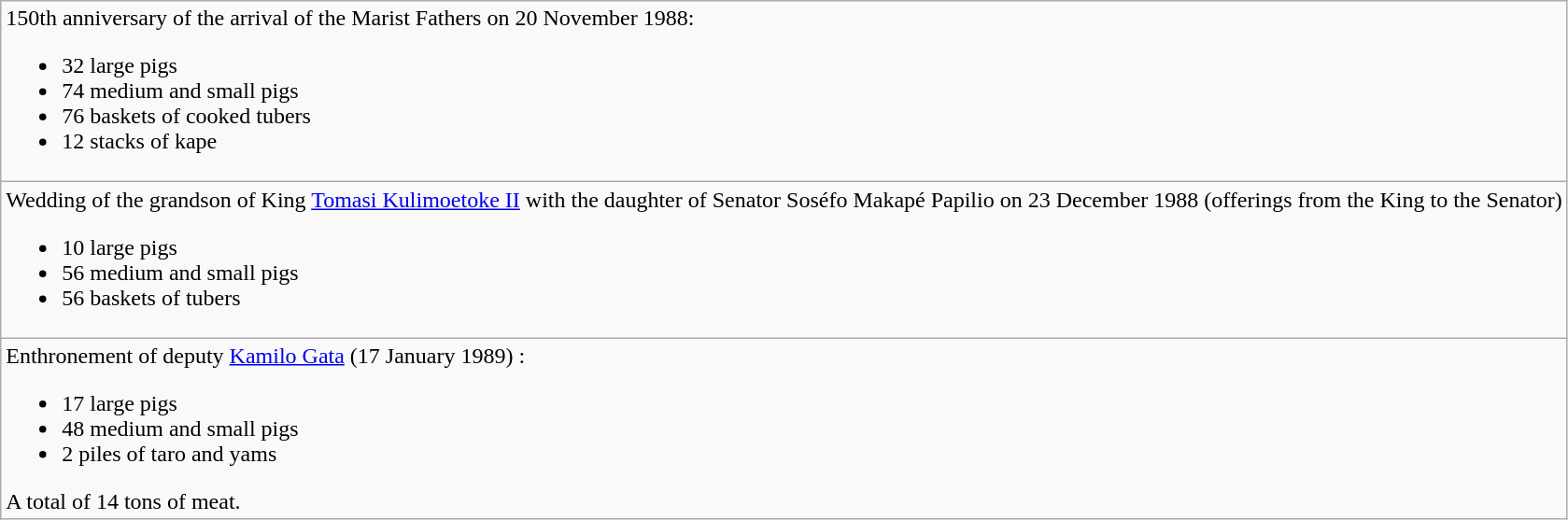<table class="wikitable sortable mw-collapsible">
<tr>
<td>150th anniversary of the arrival of the Marist Fathers on 20 November 1988:<br><ul><li>32 large pigs</li><li>74 medium and small pigs</li><li>76 baskets of cooked tubers</li><li>12 stacks of kape</li></ul></td>
</tr>
<tr>
<td>Wedding of the grandson of King <a href='#'>Tomasi Kulimoetoke II</a> with the daughter of Senator Soséfo Makapé Papilio on 23 December 1988 (offerings from the King to the Senator)<br><ul><li>10 large pigs</li><li>56 medium and small pigs</li><li>56 baskets of tubers</li></ul></td>
</tr>
<tr>
<td>Enthronement of deputy <a href='#'>Kamilo Gata</a> (17 January 1989) :<br><ul><li>17 large pigs</li><li>48 medium and small pigs</li><li>2 piles of taro and yams</li></ul>A total of 14 tons of meat.</td>
</tr>
</table>
